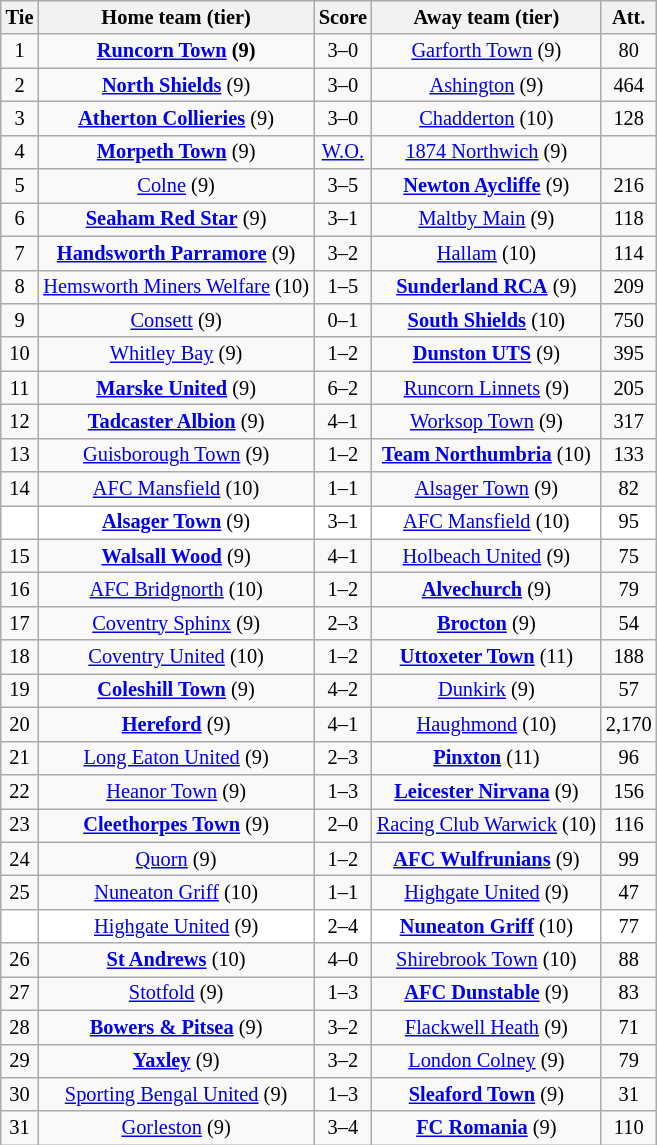<table class="wikitable" style="text-align: center; font-size:85%">
<tr>
<th>Tie</th>
<th>Home team (tier)</th>
<th>Score</th>
<th>Away team (tier)</th>
<th>Att.</th>
</tr>
<tr>
<td>1</td>
<td><strong><a href='#'>Runcorn Town</a> (9)</strong></td>
<td>3–0</td>
<td><a href='#'>Garforth Town</a> (9)</td>
<td>80</td>
</tr>
<tr>
<td>2</td>
<td><strong><a href='#'>North Shields</a></strong> (9)</td>
<td>3–0</td>
<td><a href='#'>Ashington</a> (9)</td>
<td>464</td>
</tr>
<tr>
<td>3</td>
<td><strong><a href='#'>Atherton Collieries</a></strong> (9)</td>
<td>3–0</td>
<td><a href='#'>Chadderton</a> (10)</td>
<td>128</td>
</tr>
<tr>
<td>4</td>
<td><strong><a href='#'>Morpeth Town</a></strong> (9)</td>
<td><a href='#'>W.O.</a></td>
<td><a href='#'>1874 Northwich</a> (9)</td>
<td></td>
</tr>
<tr>
<td>5</td>
<td><a href='#'>Colne</a> (9)</td>
<td>3–5 </td>
<td><strong><a href='#'>Newton Aycliffe</a></strong> (9)</td>
<td>216</td>
</tr>
<tr>
<td>6</td>
<td><strong><a href='#'>Seaham Red Star</a></strong> (9)</td>
<td>3–1</td>
<td><a href='#'>Maltby Main</a> (9)</td>
<td>118</td>
</tr>
<tr>
<td>7</td>
<td><strong><a href='#'>Handsworth Parramore</a></strong> (9)</td>
<td>3–2</td>
<td><a href='#'>Hallam</a> (10)</td>
<td>114</td>
</tr>
<tr>
<td>8</td>
<td><a href='#'>Hemsworth Miners Welfare</a> (10)</td>
<td>1–5</td>
<td><strong><a href='#'>Sunderland RCA</a></strong> (9)</td>
<td>209</td>
</tr>
<tr>
<td>9</td>
<td><a href='#'>Consett</a> (9)</td>
<td>0–1 </td>
<td><strong><a href='#'>South Shields</a></strong> (10)</td>
<td>750</td>
</tr>
<tr>
<td>10</td>
<td><a href='#'>Whitley Bay</a> (9)</td>
<td>1–2</td>
<td><strong><a href='#'>Dunston UTS</a></strong> (9)</td>
<td>395</td>
</tr>
<tr>
<td>11</td>
<td><strong><a href='#'>Marske United</a></strong> (9)</td>
<td>6–2</td>
<td><a href='#'>Runcorn Linnets</a> (9)</td>
<td>205</td>
</tr>
<tr>
<td>12</td>
<td><strong><a href='#'>Tadcaster Albion</a></strong> (9)</td>
<td>4–1</td>
<td><a href='#'>Worksop Town</a> (9)</td>
<td>317</td>
</tr>
<tr>
<td>13</td>
<td><a href='#'>Guisborough Town</a> (9)</td>
<td>1–2 </td>
<td><strong><a href='#'>Team Northumbria</a></strong> (10)</td>
<td>133</td>
</tr>
<tr>
<td>14</td>
<td><a href='#'>AFC Mansfield</a> (10)</td>
<td>1–1</td>
<td><a href='#'>Alsager Town</a> (9)</td>
<td>82</td>
</tr>
<tr style="background:white;">
<td><em></em></td>
<td><strong><a href='#'>Alsager Town</a></strong> (9)</td>
<td>3–1</td>
<td><a href='#'>AFC Mansfield</a> (10)</td>
<td>95</td>
</tr>
<tr>
<td>15</td>
<td><strong><a href='#'>Walsall Wood</a></strong> (9)</td>
<td>4–1</td>
<td><a href='#'>Holbeach United</a> (9)</td>
<td>75</td>
</tr>
<tr>
<td>16</td>
<td><a href='#'>AFC Bridgnorth</a> (10)</td>
<td>1–2</td>
<td><strong><a href='#'>Alvechurch</a></strong> (9)</td>
<td>79</td>
</tr>
<tr>
<td>17</td>
<td><a href='#'>Coventry Sphinx</a> (9)</td>
<td>2–3</td>
<td><strong><a href='#'>Brocton</a></strong> (9)</td>
<td>54</td>
</tr>
<tr>
<td>18</td>
<td><a href='#'>Coventry United</a> (10)</td>
<td>1–2</td>
<td><strong><a href='#'>Uttoxeter Town</a></strong> (11)</td>
<td>188</td>
</tr>
<tr>
<td>19</td>
<td><strong><a href='#'>Coleshill Town</a></strong> (9)</td>
<td>4–2</td>
<td><a href='#'>Dunkirk</a> (9)</td>
<td>57</td>
</tr>
<tr>
<td>20</td>
<td><strong><a href='#'>Hereford</a></strong> (9)</td>
<td>4–1</td>
<td><a href='#'>Haughmond</a> (10)</td>
<td>2,170</td>
</tr>
<tr>
<td>21</td>
<td><a href='#'>Long Eaton United</a> (9)</td>
<td>2–3</td>
<td><strong><a href='#'>Pinxton</a></strong> (11)</td>
<td>96</td>
</tr>
<tr>
<td>22</td>
<td><a href='#'>Heanor Town</a> (9)</td>
<td>1–3</td>
<td><strong><a href='#'>Leicester Nirvana</a></strong> (9)</td>
<td>156</td>
</tr>
<tr>
<td>23</td>
<td><strong><a href='#'>Cleethorpes Town</a></strong> (9)</td>
<td>2–0</td>
<td><a href='#'>Racing Club Warwick</a> (10)</td>
<td>116</td>
</tr>
<tr>
<td>24</td>
<td><a href='#'>Quorn</a> (9)</td>
<td>1–2</td>
<td><strong><a href='#'>AFC Wulfrunians</a></strong> (9)</td>
<td>99</td>
</tr>
<tr>
<td>25</td>
<td><a href='#'>Nuneaton Griff</a> (10)</td>
<td>1–1</td>
<td><a href='#'>Highgate United</a> (9)</td>
<td>47</td>
</tr>
<tr style="background:white;">
<td><em></em></td>
<td><a href='#'>Highgate United</a> (9)</td>
<td>2–4</td>
<td><strong><a href='#'>Nuneaton Griff</a></strong> (10)</td>
<td>77</td>
</tr>
<tr>
<td>26</td>
<td><strong><a href='#'>St Andrews</a></strong> (10)</td>
<td>4–0</td>
<td><a href='#'>Shirebrook Town</a> (10)</td>
<td>88</td>
</tr>
<tr>
<td>27</td>
<td><a href='#'>Stotfold</a> (9)</td>
<td>1–3</td>
<td><strong><a href='#'>AFC Dunstable</a></strong> (9)</td>
<td>83</td>
</tr>
<tr>
<td>28</td>
<td><strong><a href='#'>Bowers & Pitsea</a></strong> (9)</td>
<td>3–2</td>
<td><a href='#'>Flackwell Heath</a> (9)</td>
<td>71</td>
</tr>
<tr>
<td>29</td>
<td><strong><a href='#'>Yaxley</a></strong> (9)</td>
<td>3–2</td>
<td><a href='#'>London Colney</a> (9)</td>
<td>79</td>
</tr>
<tr>
<td>30</td>
<td><a href='#'>Sporting Bengal United</a> (9)</td>
<td>1–3 </td>
<td><strong><a href='#'>Sleaford Town</a></strong> (9)</td>
<td>31</td>
</tr>
<tr>
<td>31</td>
<td><a href='#'>Gorleston</a> (9)</td>
<td>3–4 </td>
<td><strong><a href='#'>FC Romania</a></strong> (9)</td>
<td>110</td>
</tr>
</table>
